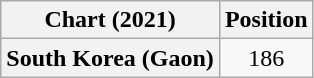<table class="wikitable sortable plainrowheaders" style="text-align:center">
<tr>
<th scope="col">Chart (2021)</th>
<th scope="col">Position</th>
</tr>
<tr>
<th scope="row">South Korea (Gaon)</th>
<td>186</td>
</tr>
</table>
